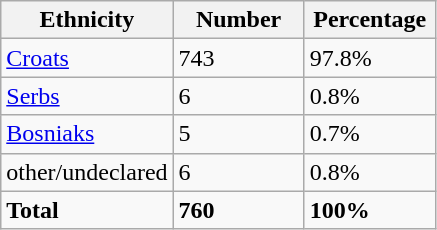<table class="wikitable">
<tr>
<th width="100px">Ethnicity</th>
<th width="80px">Number</th>
<th width="80px">Percentage</th>
</tr>
<tr>
<td><a href='#'>Croats</a></td>
<td>743</td>
<td>97.8%</td>
</tr>
<tr>
<td><a href='#'>Serbs</a></td>
<td>6</td>
<td>0.8%</td>
</tr>
<tr>
<td><a href='#'>Bosniaks</a></td>
<td>5</td>
<td>0.7%</td>
</tr>
<tr>
<td>other/undeclared</td>
<td>6</td>
<td>0.8%</td>
</tr>
<tr>
<td><strong>Total</strong></td>
<td><strong>760</strong></td>
<td><strong>100%</strong></td>
</tr>
</table>
